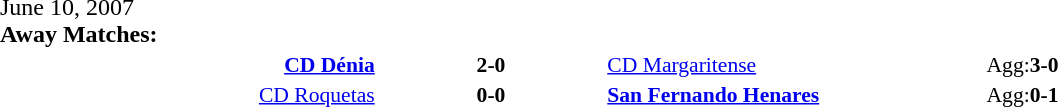<table width=100% cellspacing=1>
<tr>
<th width=20%></th>
<th width=12%></th>
<th width=20%></th>
<th></th>
</tr>
<tr>
<td>June 10, 2007<br><strong>Away Matches:</strong></td>
</tr>
<tr style=font-size:90%>
<td align=right><strong><a href='#'>CD Dénia</a></strong></td>
<td align=center><strong>2-0</strong></td>
<td><a href='#'>CD Margaritense</a></td>
<td>Agg:<strong>3-0</strong></td>
</tr>
<tr style=font-size:90%>
<td align=right><a href='#'>CD Roquetas</a></td>
<td align=center><strong>0-0</strong></td>
<td><strong><a href='#'>San Fernando Henares</a></strong></td>
<td>Agg:<strong>0-1</strong></td>
</tr>
</table>
